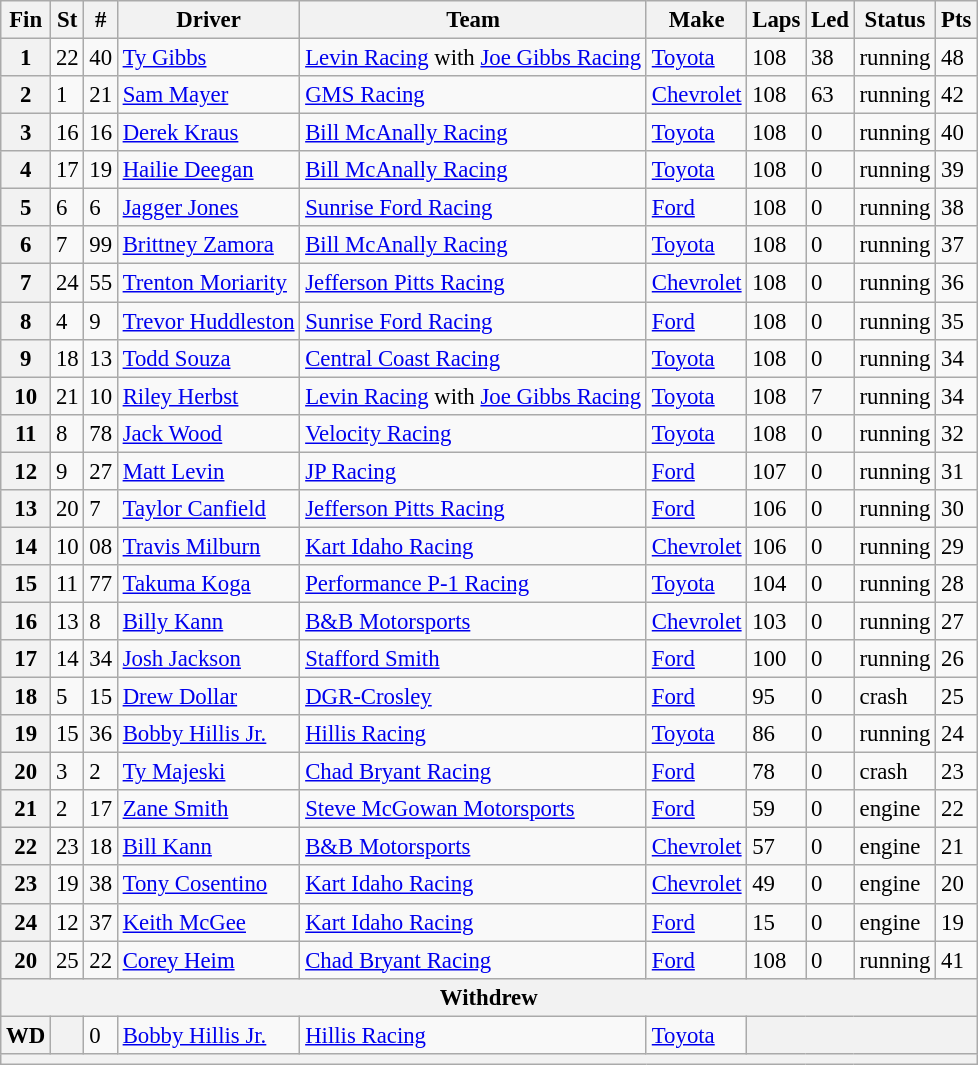<table class="wikitable" style="font-size:95%">
<tr>
<th>Fin</th>
<th>St</th>
<th>#</th>
<th>Driver</th>
<th>Team</th>
<th>Make</th>
<th>Laps</th>
<th>Led</th>
<th>Status</th>
<th>Pts</th>
</tr>
<tr>
<th>1</th>
<td>22</td>
<td>40</td>
<td><a href='#'>Ty Gibbs</a></td>
<td><a href='#'>Levin Racing</a> with <a href='#'>Joe Gibbs Racing</a></td>
<td><a href='#'>Toyota</a></td>
<td>108</td>
<td>38</td>
<td>running</td>
<td>48</td>
</tr>
<tr>
<th>2</th>
<td>1</td>
<td>21</td>
<td><a href='#'>Sam Mayer</a></td>
<td><a href='#'>GMS Racing</a></td>
<td><a href='#'>Chevrolet</a></td>
<td>108</td>
<td>63</td>
<td>running</td>
<td>42</td>
</tr>
<tr>
<th>3</th>
<td>16</td>
<td>16</td>
<td><a href='#'>Derek Kraus</a></td>
<td><a href='#'>Bill McAnally Racing</a></td>
<td><a href='#'>Toyota</a></td>
<td>108</td>
<td>0</td>
<td>running</td>
<td>40</td>
</tr>
<tr>
<th>4</th>
<td>17</td>
<td>19</td>
<td><a href='#'>Hailie Deegan</a></td>
<td><a href='#'>Bill McAnally Racing</a></td>
<td><a href='#'>Toyota</a></td>
<td>108</td>
<td>0</td>
<td>running</td>
<td>39</td>
</tr>
<tr>
<th>5</th>
<td>6</td>
<td>6</td>
<td><a href='#'>Jagger Jones</a></td>
<td><a href='#'>Sunrise Ford Racing</a></td>
<td><a href='#'>Ford</a></td>
<td>108</td>
<td>0</td>
<td>running</td>
<td>38</td>
</tr>
<tr>
<th>6</th>
<td>7</td>
<td>99</td>
<td><a href='#'>Brittney Zamora</a></td>
<td><a href='#'>Bill McAnally Racing</a></td>
<td><a href='#'>Toyota</a></td>
<td>108</td>
<td>0</td>
<td>running</td>
<td>37</td>
</tr>
<tr>
<th>7</th>
<td>24</td>
<td>55</td>
<td><a href='#'>Trenton Moriarity</a></td>
<td><a href='#'>Jefferson Pitts Racing</a></td>
<td><a href='#'>Chevrolet</a></td>
<td>108</td>
<td>0</td>
<td>running</td>
<td>36</td>
</tr>
<tr>
<th>8</th>
<td>4</td>
<td>9</td>
<td><a href='#'>Trevor Huddleston</a></td>
<td><a href='#'>Sunrise Ford Racing</a></td>
<td><a href='#'>Ford</a></td>
<td>108</td>
<td>0</td>
<td>running</td>
<td>35</td>
</tr>
<tr>
<th>9</th>
<td>18</td>
<td>13</td>
<td><a href='#'>Todd Souza</a></td>
<td><a href='#'>Central Coast Racing</a></td>
<td><a href='#'>Toyota</a></td>
<td>108</td>
<td>0</td>
<td>running</td>
<td>34</td>
</tr>
<tr>
<th>10</th>
<td>21</td>
<td>10</td>
<td><a href='#'>Riley Herbst</a></td>
<td><a href='#'>Levin Racing</a> with <a href='#'>Joe Gibbs Racing</a></td>
<td><a href='#'>Toyota</a></td>
<td>108</td>
<td>7</td>
<td>running</td>
<td>34</td>
</tr>
<tr>
<th>11</th>
<td>8</td>
<td>78</td>
<td><a href='#'>Jack Wood</a></td>
<td><a href='#'>Velocity Racing</a></td>
<td><a href='#'>Toyota</a></td>
<td>108</td>
<td>0</td>
<td>running</td>
<td>32</td>
</tr>
<tr>
<th>12</th>
<td>9</td>
<td>27</td>
<td><a href='#'>Matt Levin</a></td>
<td><a href='#'>JP Racing</a></td>
<td><a href='#'>Ford</a></td>
<td>107</td>
<td>0</td>
<td>running</td>
<td>31</td>
</tr>
<tr>
<th>13</th>
<td>20</td>
<td>7</td>
<td><a href='#'>Taylor Canfield</a></td>
<td><a href='#'>Jefferson Pitts Racing</a></td>
<td><a href='#'>Ford</a></td>
<td>106</td>
<td>0</td>
<td>running</td>
<td>30</td>
</tr>
<tr>
<th>14</th>
<td>10</td>
<td>08</td>
<td><a href='#'>Travis Milburn</a></td>
<td><a href='#'>Kart Idaho Racing</a></td>
<td><a href='#'>Chevrolet</a></td>
<td>106</td>
<td>0</td>
<td>running</td>
<td>29</td>
</tr>
<tr>
<th>15</th>
<td>11</td>
<td>77</td>
<td><a href='#'>Takuma Koga</a></td>
<td><a href='#'>Performance P-1 Racing</a></td>
<td><a href='#'>Toyota</a></td>
<td>104</td>
<td>0</td>
<td>running</td>
<td>28</td>
</tr>
<tr>
<th>16</th>
<td>13</td>
<td>8</td>
<td><a href='#'>Billy Kann</a></td>
<td><a href='#'>B&B Motorsports</a></td>
<td><a href='#'>Chevrolet</a></td>
<td>103</td>
<td>0</td>
<td>running</td>
<td>27</td>
</tr>
<tr>
<th>17</th>
<td>14</td>
<td>34</td>
<td><a href='#'>Josh Jackson</a></td>
<td><a href='#'>Stafford Smith</a></td>
<td><a href='#'>Ford</a></td>
<td>100</td>
<td>0</td>
<td>running</td>
<td>26</td>
</tr>
<tr>
<th>18</th>
<td>5</td>
<td>15</td>
<td><a href='#'>Drew Dollar</a></td>
<td><a href='#'>DGR-Crosley</a></td>
<td><a href='#'>Ford</a></td>
<td>95</td>
<td>0</td>
<td>crash</td>
<td>25</td>
</tr>
<tr>
<th>19</th>
<td>15</td>
<td>36</td>
<td><a href='#'>Bobby Hillis Jr.</a></td>
<td><a href='#'>Hillis Racing</a></td>
<td><a href='#'>Toyota</a></td>
<td>86</td>
<td>0</td>
<td>running</td>
<td>24</td>
</tr>
<tr>
<th>20</th>
<td>3</td>
<td>2</td>
<td><a href='#'>Ty Majeski</a></td>
<td><a href='#'>Chad Bryant Racing</a></td>
<td><a href='#'>Ford</a></td>
<td>78</td>
<td>0</td>
<td>crash</td>
<td>23</td>
</tr>
<tr>
<th>21</th>
<td>2</td>
<td>17</td>
<td><a href='#'>Zane Smith</a></td>
<td><a href='#'>Steve McGowan Motorsports</a></td>
<td><a href='#'>Ford</a></td>
<td>59</td>
<td>0</td>
<td>engine</td>
<td>22</td>
</tr>
<tr>
<th>22</th>
<td>23</td>
<td>18</td>
<td><a href='#'>Bill Kann</a></td>
<td><a href='#'>B&B Motorsports</a></td>
<td><a href='#'>Chevrolet</a></td>
<td>57</td>
<td>0</td>
<td>engine</td>
<td>21</td>
</tr>
<tr>
<th>23</th>
<td>19</td>
<td>38</td>
<td><a href='#'>Tony Cosentino</a></td>
<td><a href='#'>Kart Idaho Racing</a></td>
<td><a href='#'>Chevrolet</a></td>
<td>49</td>
<td>0</td>
<td>engine</td>
<td>20</td>
</tr>
<tr>
<th>24</th>
<td>12</td>
<td>37</td>
<td><a href='#'>Keith McGee</a></td>
<td><a href='#'>Kart Idaho Racing</a></td>
<td><a href='#'>Ford</a></td>
<td>15</td>
<td>0</td>
<td>engine</td>
<td>19</td>
</tr>
<tr>
<th>20</th>
<td>25</td>
<td>22</td>
<td><a href='#'>Corey Heim</a></td>
<td><a href='#'>Chad Bryant Racing</a></td>
<td><a href='#'>Ford</a></td>
<td>108</td>
<td>0</td>
<td>running</td>
<td>41</td>
</tr>
<tr>
<th colspan="10">Withdrew</th>
</tr>
<tr>
<th>WD</th>
<th></th>
<td>0</td>
<td><a href='#'>Bobby Hillis Jr.</a></td>
<td><a href='#'>Hillis Racing</a></td>
<td><a href='#'>Toyota</a></td>
<th colspan="4"></th>
</tr>
<tr>
<th colspan="10"></th>
</tr>
</table>
